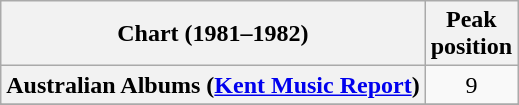<table class="wikitable sortable plainrowheaders" style="text-align:center">
<tr>
<th scope="col">Chart (1981–1982)</th>
<th scope="col">Peak<br> position</th>
</tr>
<tr>
<th scope="row">Australian Albums (<a href='#'>Kent Music Report</a>)</th>
<td>9</td>
</tr>
<tr>
</tr>
<tr>
</tr>
<tr>
</tr>
<tr>
</tr>
<tr>
</tr>
<tr>
</tr>
<tr>
</tr>
<tr>
</tr>
</table>
